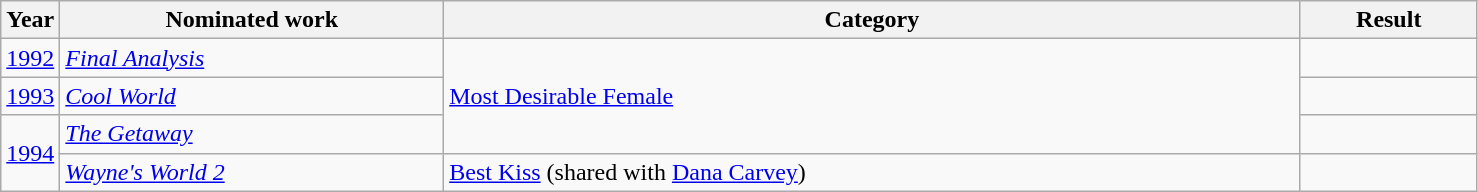<table class=wikitable>
<tr>
<th width=4%>Year</th>
<th width=26%>Nominated work</th>
<th width=58%>Category</th>
<th width=12%>Result</th>
</tr>
<tr>
<td><a href='#'>1992</a></td>
<td><em><a href='#'>Final Analysis</a></em></td>
<td rowspan=3><a href='#'>Most Desirable Female</a></td>
<td></td>
</tr>
<tr>
<td><a href='#'>1993</a></td>
<td><em><a href='#'>Cool World</a></em></td>
<td></td>
</tr>
<tr>
<td rowspan=2><a href='#'>1994</a></td>
<td><em><a href='#'>The Getaway</a></em></td>
<td></td>
</tr>
<tr>
<td><em><a href='#'>Wayne's World 2</a></em></td>
<td><a href='#'>Best Kiss</a> (shared with <a href='#'>Dana Carvey</a>)</td>
<td></td>
</tr>
</table>
